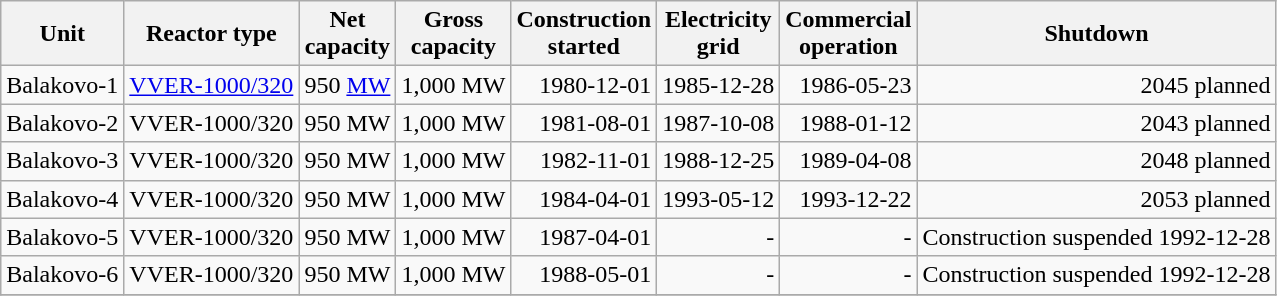<table class="wikitable">
<tr>
<th>Unit</th>
<th>Reactor type</th>
<th>Net<br>capacity</th>
<th>Gross<br>capacity</th>
<th>Construction<br> started</th>
<th>Electricity<br>grid</th>
<th>Commercial<br>operation</th>
<th>Shutdown</th>
</tr>
<tr>
<td>Balakovo-1</td>
<td><a href='#'>VVER-1000/320</a></td>
<td align="right">950 <a href='#'>MW</a></td>
<td align="right">1,000 MW</td>
<td align="right">1980-12-01</td>
<td align="right">1985-12-28</td>
<td align="right">1986-05-23</td>
<td align="right">2045 planned</td>
</tr>
<tr>
<td>Balakovo-2</td>
<td>VVER-1000/320</td>
<td align="right">950 MW</td>
<td align="right">1,000 MW</td>
<td align="right">1981-08-01</td>
<td align="right">1987-10-08</td>
<td align="right">1988-01-12</td>
<td align="right">2043 planned</td>
</tr>
<tr>
<td>Balakovo-3</td>
<td>VVER-1000/320</td>
<td align="right">950 MW</td>
<td align="right">1,000 MW</td>
<td align="right">1982-11-01</td>
<td align="right">1988-12-25</td>
<td align="right">1989-04-08</td>
<td align="right">2048 planned</td>
</tr>
<tr>
<td>Balakovo-4</td>
<td>VVER-1000/320</td>
<td align="right">950 MW</td>
<td align="right">1,000 MW</td>
<td align="right">1984-04-01</td>
<td align="right">1993-05-12</td>
<td align="right">1993-12-22</td>
<td align="right">2053 planned</td>
</tr>
<tr>
<td>Balakovo-5</td>
<td>VVER-1000/320</td>
<td align="right">950 MW</td>
<td align="right">1,000 MW</td>
<td align="right">1987-04-01</td>
<td align="right">-</td>
<td align="right">-</td>
<td align="right">Construction suspended 1992-12-28</td>
</tr>
<tr>
<td>Balakovo-6</td>
<td>VVER-1000/320</td>
<td align="right">950 MW</td>
<td align="right">1,000 MW</td>
<td align="right">1988-05-01</td>
<td align="right">-</td>
<td align="right">-</td>
<td align="right">Construction suspended 1992-12-28</td>
</tr>
<tr>
</tr>
</table>
